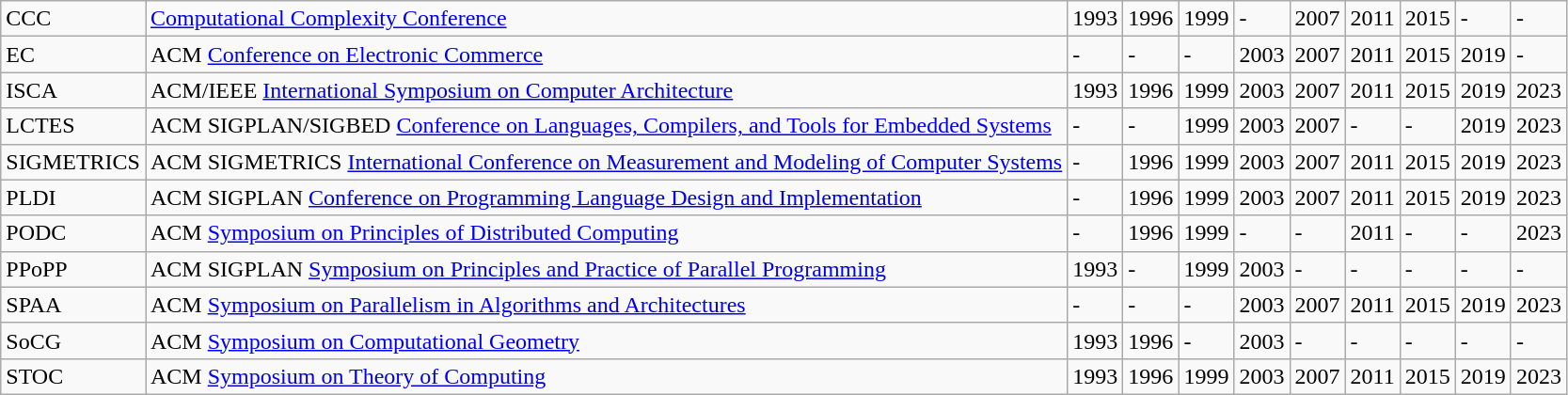<table class="wikitable">
<tr>
<td>CCC</td>
<td><a href='#'>Computational Complexity Conference</a></td>
<td>1993</td>
<td>1996</td>
<td>1999</td>
<td>-</td>
<td>2007</td>
<td>2011</td>
<td>2015</td>
<td>-</td>
<td>-</td>
</tr>
<tr>
<td>EC</td>
<td>ACM <a href='#'>Conference on Electronic Commerce</a></td>
<td>-</td>
<td>-</td>
<td>-</td>
<td>2003</td>
<td>2007</td>
<td>2011</td>
<td>2015</td>
<td>2019</td>
<td>-</td>
</tr>
<tr>
<td>ISCA</td>
<td>ACM/IEEE <a href='#'>International Symposium on Computer Architecture</a></td>
<td>1993</td>
<td>1996</td>
<td>1999</td>
<td>2003</td>
<td>2007</td>
<td>2011</td>
<td>2015</td>
<td>2019</td>
<td>2023</td>
</tr>
<tr>
<td>LCTES</td>
<td>ACM SIGPLAN/SIGBED <a href='#'>Conference on Languages, Compilers, and Tools for Embedded Systems</a></td>
<td>-</td>
<td>-</td>
<td>1999</td>
<td>2003</td>
<td>2007</td>
<td>-</td>
<td>-</td>
<td>2019</td>
<td>2023</td>
</tr>
<tr>
<td>SIGMETRICS</td>
<td>ACM SIGMETRICS <a href='#'>International Conference on Measurement and Modeling of Computer Systems</a></td>
<td>-</td>
<td>1996</td>
<td>1999</td>
<td>2003</td>
<td>2007</td>
<td>2011</td>
<td>2015</td>
<td>2019</td>
<td>2023</td>
</tr>
<tr>
<td>PLDI</td>
<td>ACM SIGPLAN <a href='#'>Conference on Programming Language Design and Implementation</a></td>
<td>-</td>
<td>1996</td>
<td>1999</td>
<td>2003</td>
<td>2007</td>
<td>2011</td>
<td>2015</td>
<td>2019</td>
<td>2023</td>
</tr>
<tr>
<td>PODC</td>
<td>ACM <a href='#'>Symposium on Principles of Distributed Computing</a></td>
<td>-</td>
<td>1996</td>
<td>1999</td>
<td>-</td>
<td>-</td>
<td>2011</td>
<td>-</td>
<td>-</td>
<td>2023</td>
</tr>
<tr>
<td>PPoPP</td>
<td>ACM SIGPLAN <a href='#'>Symposium on Principles and Practice of Parallel Programming</a></td>
<td>1993</td>
<td>-</td>
<td>1999</td>
<td>2003</td>
<td>-</td>
<td>-</td>
<td>-</td>
<td>-</td>
<td>-</td>
</tr>
<tr>
<td>SPAA</td>
<td>ACM <a href='#'>Symposium on Parallelism in Algorithms and Architectures</a></td>
<td>-</td>
<td>-</td>
<td>-</td>
<td>2003</td>
<td>2007</td>
<td>2011</td>
<td>2015</td>
<td>2019</td>
<td>2023</td>
</tr>
<tr>
<td>SoCG</td>
<td>ACM <a href='#'>Symposium on Computational Geometry</a></td>
<td>1993</td>
<td>1996</td>
<td>-</td>
<td>2003</td>
<td>-</td>
<td>-</td>
<td>-</td>
<td>-</td>
<td>-</td>
</tr>
<tr>
<td>STOC</td>
<td>ACM <a href='#'>Symposium on Theory of Computing</a></td>
<td>1993</td>
<td>1996</td>
<td>1999</td>
<td>2003</td>
<td>2007</td>
<td>2011</td>
<td>2015</td>
<td>2019</td>
<td>2023</td>
</tr>
</table>
